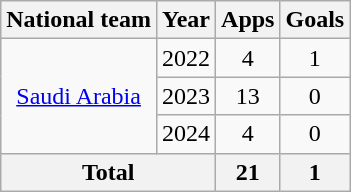<table class="wikitable" style="text-align:center">
<tr>
<th>National team</th>
<th>Year</th>
<th>Apps</th>
<th>Goals</th>
</tr>
<tr>
<td rowspan="3"><a href='#'>Saudi Arabia</a></td>
<td>2022</td>
<td>4</td>
<td>1</td>
</tr>
<tr>
<td>2023</td>
<td>13</td>
<td>0</td>
</tr>
<tr>
<td>2024</td>
<td>4</td>
<td>0</td>
</tr>
<tr>
<th colspan="2">Total</th>
<th>21</th>
<th>1</th>
</tr>
</table>
